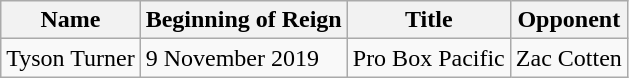<table class="wikitable">
<tr>
<th>Name</th>
<th>Beginning of Reign</th>
<th>Title</th>
<th>Opponent</th>
</tr>
<tr>
<td>Tyson Turner</td>
<td>9 November 2019</td>
<td>Pro Box Pacific</td>
<td>Zac Cotten</td>
</tr>
</table>
